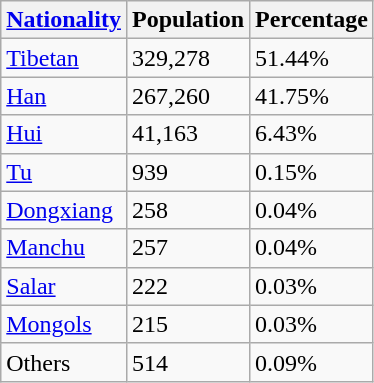<table class="wikitable">
<tr>
<th><a href='#'>Nationality</a></th>
<th>Population</th>
<th>Percentage</th>
</tr>
<tr>
<td><a href='#'>Tibetan</a></td>
<td>329,278</td>
<td>51.44%</td>
</tr>
<tr>
<td><a href='#'>Han</a></td>
<td>267,260</td>
<td>41.75%</td>
</tr>
<tr>
<td><a href='#'>Hui</a></td>
<td>41,163</td>
<td>6.43%</td>
</tr>
<tr>
<td><a href='#'>Tu</a></td>
<td>939</td>
<td>0.15%</td>
</tr>
<tr>
<td><a href='#'>Dongxiang</a></td>
<td>258</td>
<td>0.04%</td>
</tr>
<tr>
<td><a href='#'>Manchu</a></td>
<td>257</td>
<td>0.04%</td>
</tr>
<tr>
<td><a href='#'>Salar</a></td>
<td>222</td>
<td>0.03%</td>
</tr>
<tr>
<td><a href='#'>Mongols</a></td>
<td>215</td>
<td>0.03%</td>
</tr>
<tr>
<td>Others</td>
<td>514</td>
<td>0.09%</td>
</tr>
</table>
